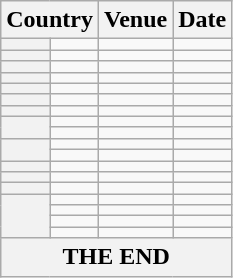<table class="wikitable mw-collapsible mw-collapsed">
<tr>
<th colspan="2">Country</th>
<th>Venue</th>
<th>Date</th>
</tr>
<tr>
<th></th>
<td></td>
<td></td>
<td></td>
</tr>
<tr>
<th></th>
<td></td>
<td></td>
<td></td>
</tr>
<tr>
<th></th>
<td></td>
<td></td>
<td></td>
</tr>
<tr>
<th></th>
<td></td>
<td></td>
<td></td>
</tr>
<tr>
<th></th>
<td></td>
<td></td>
<td></td>
</tr>
<tr>
<th></th>
<td></td>
<td></td>
<td></td>
</tr>
<tr>
<th></th>
<td></td>
<td></td>
<td></td>
</tr>
<tr>
<th rowspan="2"></th>
<td></td>
<td></td>
<td></td>
</tr>
<tr>
<td></td>
<td></td>
<td></td>
</tr>
<tr>
<th rowspan="2"></th>
<td></td>
<td></td>
<td></td>
</tr>
<tr>
<td></td>
<td></td>
<td></td>
</tr>
<tr>
<th></th>
<td></td>
<td></td>
<td></td>
</tr>
<tr>
<th></th>
<td></td>
<td></td>
<td></td>
</tr>
<tr>
<th></th>
<td></td>
<td></td>
<td></td>
</tr>
<tr>
<th rowspan="4"></th>
<td></td>
<td></td>
<td></td>
</tr>
<tr>
<td></td>
<td></td>
<td></td>
</tr>
<tr>
<td></td>
<td></td>
<td></td>
</tr>
<tr>
<td></td>
<td></td>
<td></td>
</tr>
<tr>
<th colspan="4">THE END</th>
</tr>
</table>
